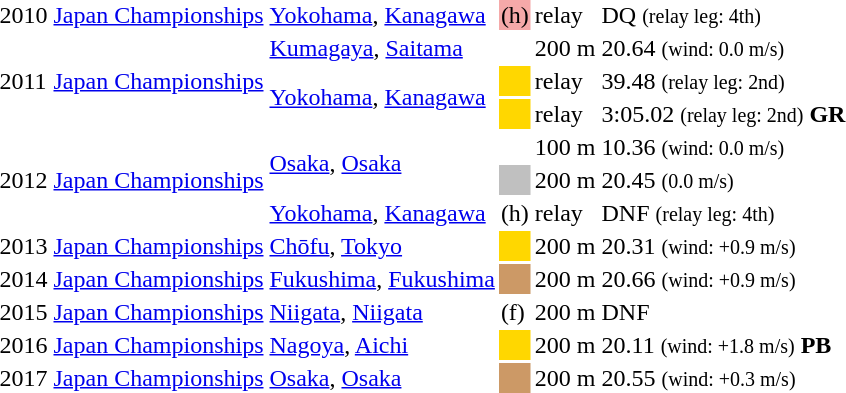<table>
<tr>
<td>2010</td>
<td><a href='#'>Japan Championships</a></td>
<td><a href='#'>Yokohama</a>, <a href='#'>Kanagawa</a></td>
<td style="background:#F5A9A9;"> (h)</td>
<td> relay</td>
<td>DQ <small>(relay leg: 4th)</small></td>
</tr>
<tr>
<td rowspan=3>2011</td>
<td rowspan=3><a href='#'>Japan Championships</a></td>
<td><a href='#'>Kumagaya</a>, <a href='#'>Saitama</a></td>
<td></td>
<td>200 m</td>
<td>20.64 <small>(wind: 0.0 m/s)</small></td>
</tr>
<tr>
<td rowspan=2><a href='#'>Yokohama</a>, <a href='#'>Kanagawa</a></td>
<td bgcolor="gold"></td>
<td> relay</td>
<td>39.48 <small>(relay leg: 2nd)</small></td>
</tr>
<tr>
<td bgcolor="gold"></td>
<td> relay</td>
<td>3:05.02 <small>(relay leg: 2nd)</small> <strong>GR</strong></td>
</tr>
<tr>
<td rowspan=3>2012</td>
<td rowspan=3><a href='#'>Japan Championships</a></td>
<td rowspan=2><a href='#'>Osaka</a>, <a href='#'>Osaka</a></td>
<td></td>
<td>100 m</td>
<td>10.36 <small>(wind: 0.0 m/s)</small></td>
</tr>
<tr>
<td bgcolor="silver"></td>
<td>200 m</td>
<td>20.45 <small>(0.0 m/s)</small></td>
</tr>
<tr>
<td><a href='#'>Yokohama</a>, <a href='#'>Kanagawa</a></td>
<td> (h)</td>
<td> relay</td>
<td>DNF <small>(relay leg: 4th)</small></td>
</tr>
<tr>
<td>2013</td>
<td><a href='#'>Japan Championships</a></td>
<td><a href='#'>Chōfu</a>, <a href='#'>Tokyo</a></td>
<td bgcolor="gold"></td>
<td>200 m</td>
<td>20.31 <small>(wind: +0.9 m/s)</small></td>
</tr>
<tr>
<td>2014</td>
<td><a href='#'>Japan Championships</a></td>
<td><a href='#'>Fukushima</a>, <a href='#'>Fukushima</a></td>
<td bgcolor=cc9966></td>
<td>200 m</td>
<td>20.66 <small>(wind: +0.9 m/s)</small></td>
</tr>
<tr>
<td>2015</td>
<td><a href='#'>Japan Championships</a></td>
<td><a href='#'>Niigata</a>, <a href='#'>Niigata</a></td>
<td> (f)</td>
<td>200 m</td>
<td>DNF</td>
</tr>
<tr>
<td>2016</td>
<td><a href='#'>Japan Championships</a></td>
<td><a href='#'>Nagoya</a>, <a href='#'>Aichi</a></td>
<td bgcolor="gold"></td>
<td>200 m</td>
<td>20.11 <small>(wind: +1.8 m/s)</small> <strong>PB</strong></td>
</tr>
<tr>
<td>2017</td>
<td><a href='#'>Japan Championships</a></td>
<td><a href='#'>Osaka</a>, <a href='#'>Osaka</a></td>
<td bgcolor=cc9966></td>
<td>200 m</td>
<td>20.55 <small>(wind: +0.3 m/s)</small></td>
</tr>
</table>
